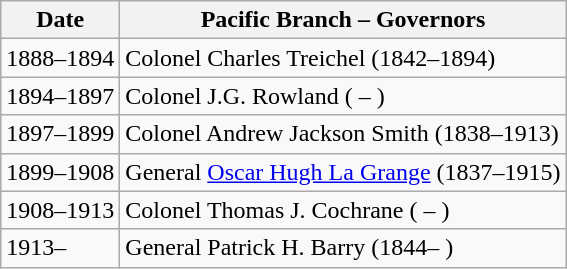<table class="wikitable">
<tr>
<th>Date</th>
<th>Pacific Branch – Governors</th>
</tr>
<tr>
<td>1888–1894</td>
<td>Colonel Charles Treichel (1842–1894)</td>
</tr>
<tr>
<td>1894–1897</td>
<td>Colonel J.G. Rowland ( – )</td>
</tr>
<tr>
<td>1897–1899</td>
<td>Colonel Andrew Jackson Smith (1838–1913)</td>
</tr>
<tr>
<td>1899–1908</td>
<td>General <a href='#'>Oscar Hugh La Grange</a> (1837–1915)</td>
</tr>
<tr>
<td>1908–1913</td>
<td>Colonel Thomas J. Cochrane ( – )</td>
</tr>
<tr>
<td>1913–</td>
<td>General Patrick H. Barry (1844– )</td>
</tr>
</table>
